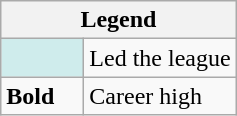<table class="wikitable mw-collapsible mw-collapsed">
<tr>
<th colspan="2">Legend</th>
</tr>
<tr>
<td style="background:#cfecec; width:3em;"></td>
<td>Led the league</td>
</tr>
<tr>
<td><strong>Bold</strong></td>
<td>Career high</td>
</tr>
</table>
